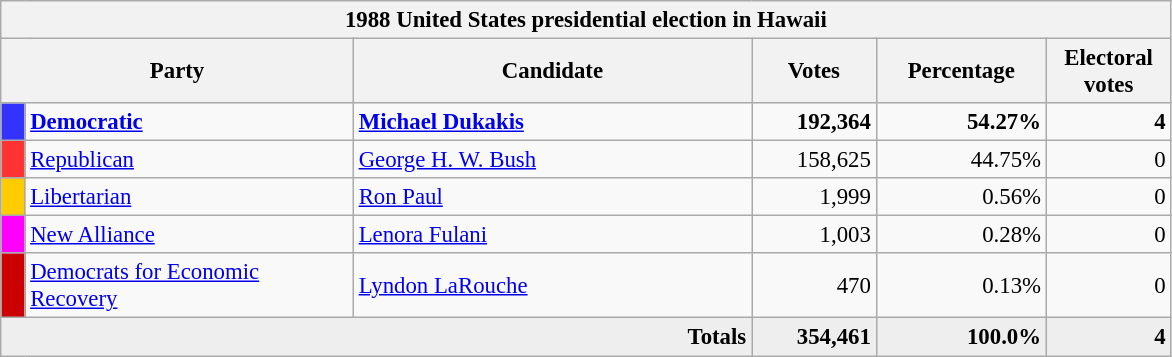<table class="wikitable" style="font-size: 95%;">
<tr>
<th colspan="6">1988 United States presidential election in Hawaii</th>
</tr>
<tr>
<th colspan="2" style="width: 15em">Party</th>
<th style="width: 17em">Candidate</th>
<th style="width: 5em">Votes</th>
<th style="width: 7em">Percentage</th>
<th style="width: 5em">Electoral votes</th>
</tr>
<tr>
<th style="background:#33f; width:3px;"></th>
<td style="width: 130px"><strong><a href='#'>Democratic</a></strong></td>
<td><strong><a href='#'>Michael Dukakis</a></strong></td>
<td style="text-align:right;"><strong>192,364</strong></td>
<td style="text-align:right;"><strong>54.27%</strong></td>
<td style="text-align:right;"><strong>4</strong></td>
</tr>
<tr>
<th style="background:#f33; width:3px;"></th>
<td style="width: 130px"><a href='#'>Republican</a></td>
<td><a href='#'>George H. W. Bush</a></td>
<td style="text-align:right;">158,625</td>
<td style="text-align:right;">44.75%</td>
<td style="text-align:right;">0</td>
</tr>
<tr>
<th style="background:#FFCC00; width:3px;"></th>
<td style="width: 130px"><a href='#'>Libertarian</a></td>
<td><a href='#'>Ron Paul</a></td>
<td style="text-align:right;">1,999</td>
<td style="text-align:right;">0.56%</td>
<td style="text-align:right;">0</td>
</tr>
<tr>
<th style="background:#FF00FF; width:3px;"></th>
<td style="width: 130px"><a href='#'>New Alliance</a></td>
<td><a href='#'>Lenora Fulani</a></td>
<td style="text-align:right;">1,003</td>
<td style="text-align:right;">0.28%</td>
<td style="text-align:right;">0</td>
</tr>
<tr>
<th style="background:#c00; width:3px;"></th>
<td style="width: 130px"><a href='#'>Democrats for Economic Recovery</a></td>
<td><a href='#'>Lyndon LaRouche</a></td>
<td style="text-align:right;">470</td>
<td style="text-align:right;">0.13%</td>
<td style="text-align:right;">0</td>
</tr>
<tr style="background:#eee; text-align:right;">
<td colspan="3"><strong>Totals</strong></td>
<td><strong>354,461</strong></td>
<td><strong>100.0%</strong></td>
<td><strong>4</strong></td>
</tr>
</table>
